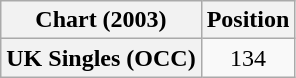<table class="wikitable plainrowheaders" style="text-align:center">
<tr>
<th scope="col">Chart (2003)</th>
<th scope="col">Position</th>
</tr>
<tr>
<th scope="row">UK Singles (OCC)</th>
<td>134</td>
</tr>
</table>
